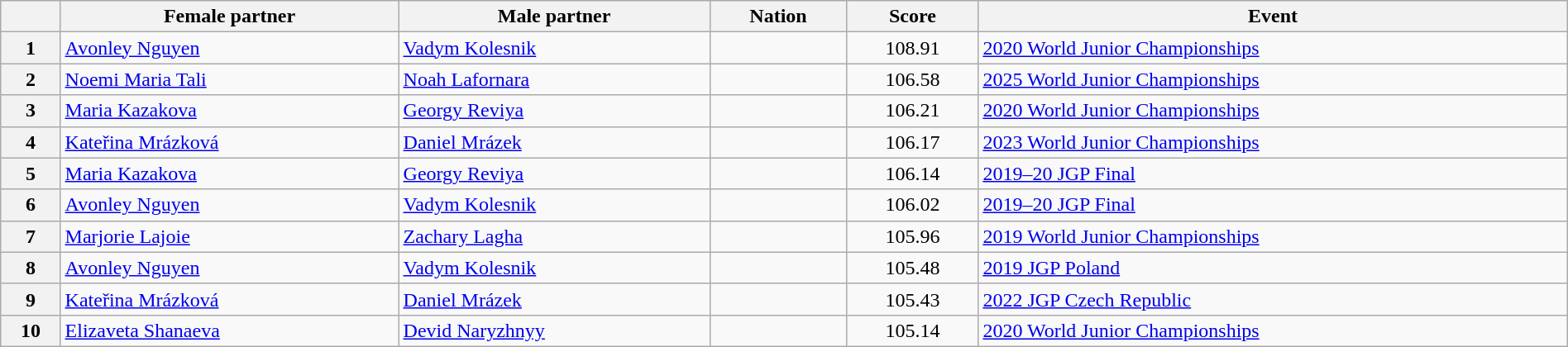<table class="wikitable sortable" style="text-align:left; width:100%">
<tr>
<th scope="col"></th>
<th scope="col">Female partner</th>
<th scope="col">Male partner</th>
<th scope="col">Nation</th>
<th scope="col">Score</th>
<th scope="col">Event</th>
</tr>
<tr>
<th scope="row">1</th>
<td><a href='#'>Avonley Nguyen</a></td>
<td><a href='#'>Vadym Kolesnik</a></td>
<td></td>
<td style="text-align:center;">108.91</td>
<td><a href='#'>2020 World Junior Championships</a></td>
</tr>
<tr>
<th scope="row">2</th>
<td><a href='#'>Noemi Maria Tali</a></td>
<td><a href='#'>Noah Lafornara</a></td>
<td></td>
<td style="text-align:center;">106.58</td>
<td><a href='#'>2025 World Junior Championships</a></td>
</tr>
<tr>
<th scope="row">3</th>
<td><a href='#'>Maria Kazakova</a></td>
<td><a href='#'>Georgy Reviya</a></td>
<td></td>
<td style="text-align:center;">106.21</td>
<td><a href='#'>2020 World Junior Championships</a></td>
</tr>
<tr>
<th scope="row">4</th>
<td><a href='#'>Kateřina Mrázková</a></td>
<td><a href='#'>Daniel Mrázek</a></td>
<td></td>
<td style="text-align:center;">106.17</td>
<td><a href='#'>2023 World Junior Championships</a></td>
</tr>
<tr>
<th scope="row">5</th>
<td><a href='#'>Maria Kazakova</a></td>
<td><a href='#'>Georgy Reviya</a></td>
<td></td>
<td style="text-align:center;">106.14</td>
<td><a href='#'>2019–20 JGP Final</a></td>
</tr>
<tr>
<th scope="row">6</th>
<td><a href='#'>Avonley Nguyen</a></td>
<td><a href='#'>Vadym Kolesnik</a></td>
<td></td>
<td style="text-align:center;">106.02</td>
<td><a href='#'>2019–20 JGP Final</a></td>
</tr>
<tr>
<th scope="row">7</th>
<td><a href='#'>Marjorie Lajoie</a></td>
<td><a href='#'>Zachary Lagha</a></td>
<td></td>
<td style="text-align:center;">105.96</td>
<td><a href='#'>2019 World Junior Championships</a></td>
</tr>
<tr>
<th scope="row">8</th>
<td><a href='#'>Avonley Nguyen</a></td>
<td><a href='#'>Vadym Kolesnik</a></td>
<td></td>
<td style="text-align:center;">105.48</td>
<td><a href='#'>2019 JGP Poland</a></td>
</tr>
<tr>
<th scope="row">9</th>
<td><a href='#'>Kateřina Mrázková</a></td>
<td><a href='#'>Daniel Mrázek</a></td>
<td></td>
<td style="text-align:center;">105.43</td>
<td><a href='#'>2022 JGP Czech Republic</a></td>
</tr>
<tr>
<th scope="row">10</th>
<td><a href='#'>Elizaveta Shanaeva</a></td>
<td><a href='#'>Devid Naryzhnyy</a></td>
<td></td>
<td style="text-align:center;">105.14</td>
<td><a href='#'>2020 World Junior Championships</a></td>
</tr>
</table>
